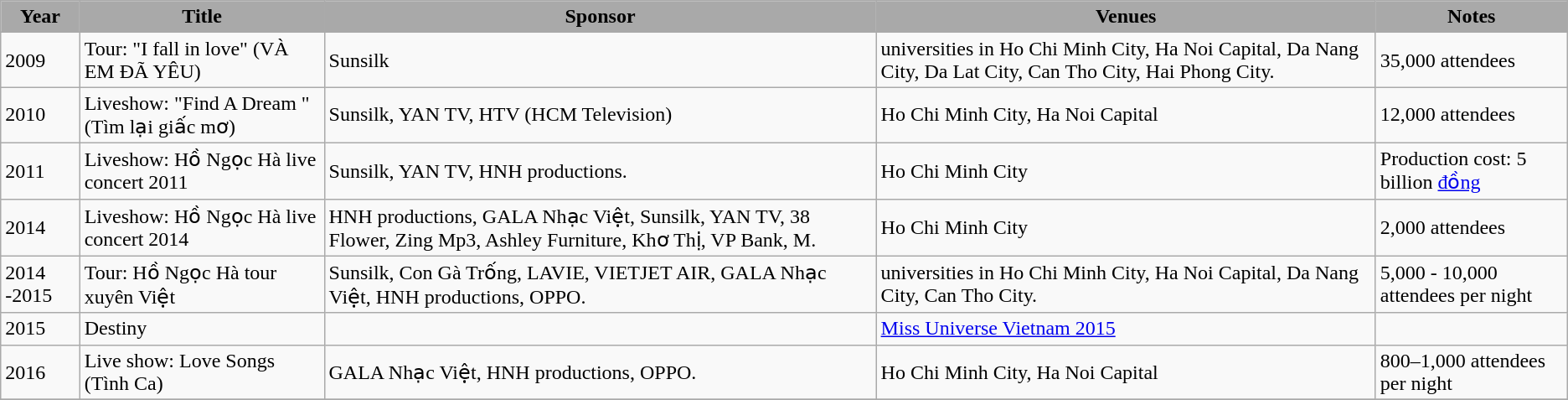<table class="wikitable">
<tr>
<th style="background:darkGrey;">Year</th>
<th ! style="background:darkGrey;">Title</th>
<th ! style="background:darkGrey;">Sponsor</th>
<th ! style="background:darkGrey;">Venues</th>
<th ! style="background:darkGrey;">Notes</th>
</tr>
<tr>
<td>2009</td>
<td>Tour: "I fall in love" (VÀ EM ĐÃ YÊU)</td>
<td>Sunsilk</td>
<td>universities in  Ho Chi Minh City, Ha Noi Capital, Da Nang City, Da Lat City, Can Tho City, Hai Phong City.</td>
<td>35,000 attendees</td>
</tr>
<tr>
<td>2010</td>
<td>Liveshow: "Find A Dream " (Tìm lại giấc mơ)</td>
<td>Sunsilk, YAN TV, HTV (HCM Television)</td>
<td>Ho Chi Minh City, Ha Noi Capital</td>
<td>12,000 attendees</td>
</tr>
<tr>
<td>2011</td>
<td>Liveshow: Hồ Ngọc Hà live concert 2011</td>
<td>Sunsilk, YAN TV, HNH productions.</td>
<td>Ho Chi Minh City</td>
<td>Production cost: 5 billion <a href='#'>đồng</a></td>
</tr>
<tr>
<td>2014</td>
<td>Liveshow: Hồ Ngọc Hà live concert 2014</td>
<td>HNH productions, GALA Nhạc Việt, Sunsilk, YAN TV, 38 Flower, Zing Mp3, Ashley Furniture, Khơ Thị, VP Bank, M.</td>
<td>Ho Chi Minh City</td>
<td>2,000 attendees</td>
</tr>
<tr>
<td>2014 -2015</td>
<td>Tour: Hồ Ngọc Hà tour xuyên Việt</td>
<td>Sunsilk, Con Gà Trống, LAVIE, VIETJET AIR, GALA Nhạc Việt, HNH productions, OPPO.</td>
<td>universities in  Ho Chi Minh City, Ha Noi Capital, Da Nang City, Can Tho City.</td>
<td>5,000 - 10,000 attendees per night</td>
</tr>
<tr>
<td>2015</td>
<td>Destiny</td>
<td></td>
<td><a href='#'>Miss Universe Vietnam 2015</a></td>
<td></td>
</tr>
<tr>
<td>2016</td>
<td>Live show: Love Songs (Tình Ca)</td>
<td>GALA Nhạc Việt, HNH productions, OPPO.</td>
<td>Ho Chi Minh City, Ha Noi Capital</td>
<td>800–1,000 attendees per night</td>
</tr>
<tr>
</tr>
</table>
